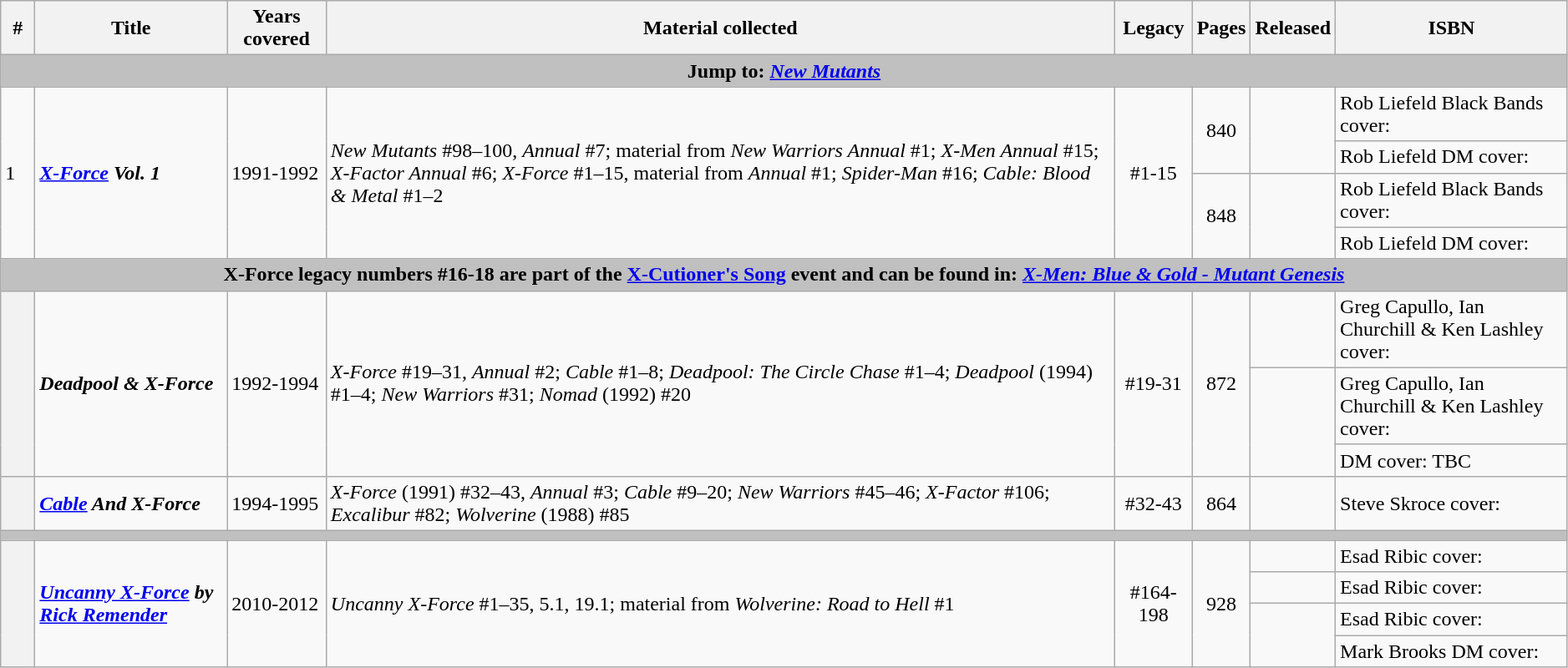<table class="wikitable sortable" width="99%">
<tr>
<th class="unsortable" width="20px">#</th>
<th>Title</th>
<th>Years covered</th>
<th class="unsortable">Material collected</th>
<th>Legacy</th>
<th>Pages</th>
<th>Released</th>
<th class="unsortable">ISBN</th>
</tr>
<tr>
<th colspan=8 style="background-color: silver;">Jump to: <a href='#'><em>New Mutants</em></a></th>
</tr>
<tr>
<td rowspan=4>1</td>
<td rowspan=4><strong><em><a href='#'>X-Force</a> Vol. 1</em></strong></td>
<td rowspan=4>1991-1992</td>
<td rowspan=4><em>New Mutants</em> #98–100, <em>Annual</em> #7; material from <em>New Warriors Annual</em> #1; <em>X-Men Annual</em> #15; <em>X-Factor Annual</em> #6; <em>X-Force</em> #1–15, material from <em>Annual</em> #1; <em>Spider-Man</em> #16; <em>Cable: Blood & Metal</em> #1–2</td>
<td rowspan=4 style="text-align: center;">#1-15</td>
<td rowspan=2 style="text-align: center;">840</td>
<td rowspan=2></td>
<td>Rob Liefeld Black Bands cover: </td>
</tr>
<tr>
<td>Rob Liefeld DM cover: </td>
</tr>
<tr>
<td rowspan=2 style="text-align: center;">848</td>
<td rowspan=2></td>
<td>Rob Liefeld Black Bands cover: </td>
</tr>
<tr>
<td>Rob Liefeld DM cover: </td>
</tr>
<tr>
<th colspan=8 style="background-color: silver;">X-Force legacy numbers #16-18 are part of the <a href='#'>X-Cutioner's Song</a> event and can be found in: <em><a href='#'>X-Men: Blue & Gold - Mutant Genesis</a></em></th>
</tr>
<tr>
<th style="background-color: light grey;" rowspan=3></th>
<td rowspan=3><strong><em>Deadpool & X-Force</em></strong></td>
<td rowspan=3>1992-1994</td>
<td rowspan=3><em>X-Force</em> #19–31, <em>Annual</em> #2; <em>Cable</em> #1–8; <em>Deadpool: The Circle Chase</em> #1–4; <em>Deadpool</em> (1994) #1–4; <em>New Warriors</em> #31; <em>Nomad</em> (1992) #20</td>
<td rowspan=3 style="text-align: center;">#19-31</td>
<td rowspan=3 style="text-align: center;">872</td>
<td></td>
<td>Greg Capullo, Ian Churchill & Ken Lashley cover: </td>
</tr>
<tr>
<td rowspan=2></td>
<td>Greg Capullo, Ian Churchill & Ken Lashley cover: </td>
</tr>
<tr>
<td>DM cover: TBC</td>
</tr>
<tr>
<th style="background-color: light grey;"></th>
<td><strong><em><a href='#'>Cable</a> And X-Force</em></strong></td>
<td>1994-1995</td>
<td><em>X-Force</em> (1991) #32–43, <em>Annual</em> #3; <em>Cable</em> #9–20; <em>New Warriors</em> #45–46; <em>X-Factor</em> #106; <em>Excalibur</em> #82; <em>Wolverine</em> (1988) #85</td>
<td style="text-align: center;">#32-43</td>
<td style="text-align: center;">864</td>
<td></td>
<td>Steve Skroce cover: </td>
</tr>
<tr>
<th colspan=8 style="background-color: silver;"></th>
</tr>
<tr>
<th rowspan=4 style="background-color: light grey;"></th>
<td rowspan=4><strong><em><a href='#'>Uncanny X-Force</a> by <a href='#'>Rick Remender</a></em></strong></td>
<td rowspan=4>2010-2012</td>
<td rowspan=4><em>Uncanny X-Force</em> #1–35, 5.1, 19.1; material from <em>Wolverine: Road to Hell</em> #1</td>
<td rowspan=4 style="text-align: center;">#164-198</td>
<td rowspan=4 style="text-align: center;">928</td>
<td></td>
<td>Esad Ribic cover: </td>
</tr>
<tr>
<td></td>
<td>Esad Ribic cover: </td>
</tr>
<tr>
<td rowspan=2></td>
<td>Esad Ribic cover: </td>
</tr>
<tr>
<td>Mark Brooks DM cover: </td>
</tr>
</table>
